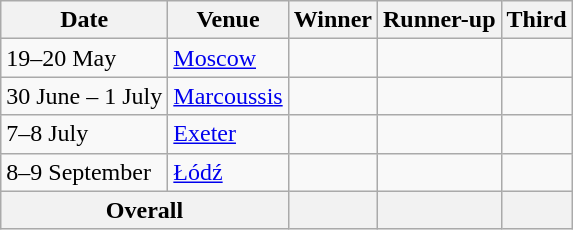<table class="wikitable">
<tr>
<th>Date</th>
<th>Venue</th>
<th>Winner</th>
<th>Runner-up</th>
<th>Third</th>
</tr>
<tr>
<td>19–20 May</td>
<td> <a href='#'>Moscow</a></td>
<td></td>
<td></td>
<td></td>
</tr>
<tr>
<td>30 June – 1 July</td>
<td> <a href='#'>Marcoussis</a></td>
<td></td>
<td></td>
<td></td>
</tr>
<tr>
<td>7–8 July</td>
<td> <a href='#'>Exeter</a></td>
<td></td>
<td></td>
<td></td>
</tr>
<tr>
<td>8–9 September</td>
<td> <a href='#'>Łódź</a></td>
<td></td>
<td></td>
<td></td>
</tr>
<tr>
<th colspan=2>Overall</th>
<th></th>
<th></th>
<th></th>
</tr>
</table>
